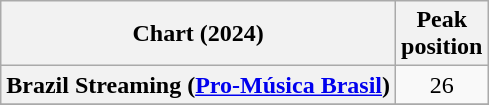<table class="wikitable plainrowheaders" style="text-align:center">
<tr>
<th scope="col">Chart (2024)</th>
<th scope="col">Peak<br>position</th>
</tr>
<tr>
<th scope="row">Brazil Streaming (<a href='#'>Pro-Música Brasil</a>)</th>
<td>26</td>
</tr>
<tr>
</tr>
</table>
